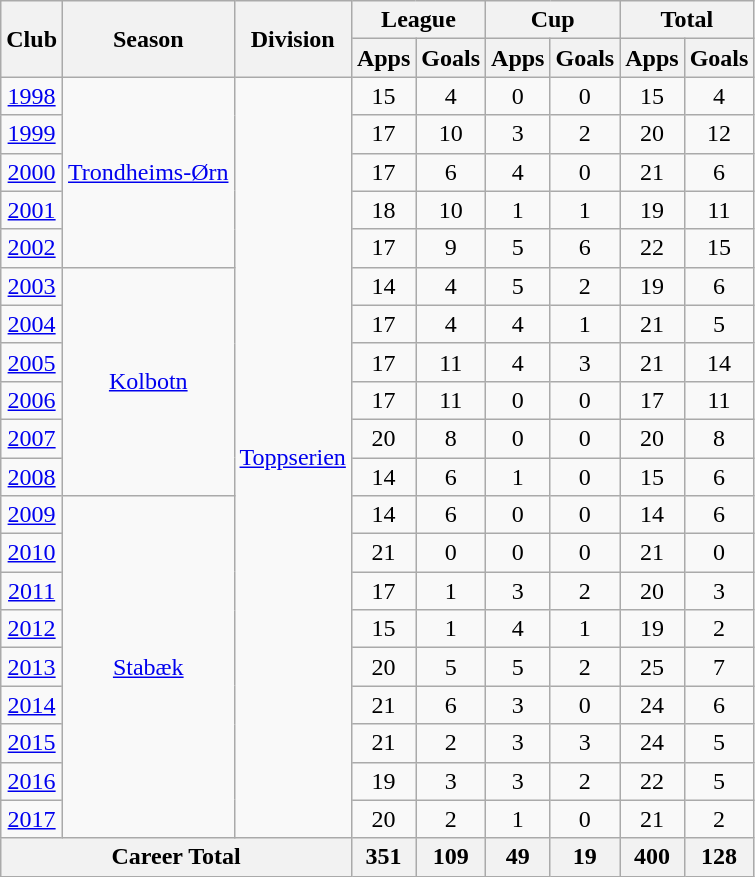<table class="wikitable" style="text-align: center;">
<tr>
<th rowspan="2">Club</th>
<th rowspan="2">Season</th>
<th rowspan="2">Division</th>
<th colspan="2">League</th>
<th colspan="2">Cup</th>
<th colspan="2">Total</th>
</tr>
<tr>
<th>Apps</th>
<th>Goals</th>
<th>Apps</th>
<th>Goals</th>
<th>Apps</th>
<th>Goals</th>
</tr>
<tr>
<td><a href='#'>1998</a></td>
<td rowspan="5" valign="center"><a href='#'>Trondheims-Ørn</a></td>
<td rowspan="20" valign="center"><a href='#'>Toppserien</a></td>
<td>15</td>
<td>4</td>
<td>0</td>
<td>0</td>
<td>15</td>
<td>4</td>
</tr>
<tr>
<td><a href='#'>1999</a></td>
<td>17</td>
<td>10</td>
<td>3</td>
<td>2</td>
<td>20</td>
<td>12</td>
</tr>
<tr>
<td><a href='#'>2000</a></td>
<td>17</td>
<td>6</td>
<td>4</td>
<td>0</td>
<td>21</td>
<td>6</td>
</tr>
<tr>
<td><a href='#'>2001</a></td>
<td>18</td>
<td>10</td>
<td>1</td>
<td>1</td>
<td>19</td>
<td>11</td>
</tr>
<tr>
<td><a href='#'>2002</a></td>
<td>17</td>
<td>9</td>
<td>5</td>
<td>6</td>
<td>22</td>
<td>15</td>
</tr>
<tr>
<td><a href='#'>2003</a></td>
<td rowspan="6" valign="center"><a href='#'>Kolbotn</a></td>
<td>14</td>
<td>4</td>
<td>5</td>
<td>2</td>
<td>19</td>
<td>6</td>
</tr>
<tr>
<td><a href='#'>2004</a></td>
<td>17</td>
<td>4</td>
<td>4</td>
<td>1</td>
<td>21</td>
<td>5</td>
</tr>
<tr>
<td><a href='#'>2005</a></td>
<td>17</td>
<td>11</td>
<td>4</td>
<td>3</td>
<td>21</td>
<td>14</td>
</tr>
<tr>
<td><a href='#'>2006</a></td>
<td>17</td>
<td>11</td>
<td>0</td>
<td>0</td>
<td>17</td>
<td>11</td>
</tr>
<tr>
<td><a href='#'>2007</a></td>
<td>20</td>
<td>8</td>
<td>0</td>
<td>0</td>
<td>20</td>
<td>8</td>
</tr>
<tr>
<td><a href='#'>2008</a></td>
<td>14</td>
<td>6</td>
<td>1</td>
<td>0</td>
<td>15</td>
<td>6</td>
</tr>
<tr>
<td><a href='#'>2009</a></td>
<td rowspan="9" valign="center"><a href='#'>Stabæk</a></td>
<td>14</td>
<td>6</td>
<td>0</td>
<td>0</td>
<td>14</td>
<td>6</td>
</tr>
<tr>
<td><a href='#'>2010</a></td>
<td>21</td>
<td>0</td>
<td>0</td>
<td>0</td>
<td>21</td>
<td>0</td>
</tr>
<tr>
<td><a href='#'>2011</a></td>
<td>17</td>
<td>1</td>
<td>3</td>
<td>2</td>
<td>20</td>
<td>3</td>
</tr>
<tr>
<td><a href='#'>2012</a></td>
<td>15</td>
<td>1</td>
<td>4</td>
<td>1</td>
<td>19</td>
<td>2</td>
</tr>
<tr>
<td><a href='#'>2013</a></td>
<td>20</td>
<td>5</td>
<td>5</td>
<td>2</td>
<td>25</td>
<td>7</td>
</tr>
<tr>
<td><a href='#'>2014</a></td>
<td>21</td>
<td>6</td>
<td>3</td>
<td>0</td>
<td>24</td>
<td>6</td>
</tr>
<tr>
<td><a href='#'>2015</a></td>
<td>21</td>
<td>2</td>
<td>3</td>
<td>3</td>
<td>24</td>
<td>5</td>
</tr>
<tr>
<td><a href='#'>2016</a></td>
<td>19</td>
<td>3</td>
<td>3</td>
<td>2</td>
<td>22</td>
<td>5</td>
</tr>
<tr>
<td><a href='#'>2017</a></td>
<td>20</td>
<td>2</td>
<td>1</td>
<td>0</td>
<td>21</td>
<td>2</td>
</tr>
<tr>
<th colspan="3">Career Total</th>
<th>351</th>
<th>109</th>
<th>49</th>
<th>19</th>
<th>400</th>
<th>128</th>
</tr>
</table>
